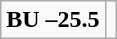<table class="wikitable" style="border: none;">
<tr align="center">
</tr>
<tr align="center">
<td><strong>BU –25.5</strong></td>
<td></td>
</tr>
</table>
